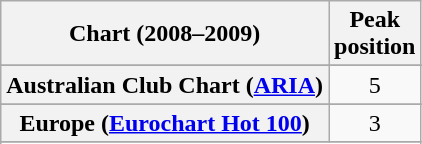<table class="wikitable sortable plainrowheaders" style="text-align:center">
<tr>
<th>Chart (2008–2009)</th>
<th>Peak<br>position</th>
</tr>
<tr>
</tr>
<tr>
<th scope="row">Australian Club Chart (<a href='#'>ARIA</a>)</th>
<td>5</td>
</tr>
<tr>
</tr>
<tr>
</tr>
<tr>
</tr>
<tr>
<th scope="row">Europe (<a href='#'>Eurochart Hot 100</a>)</th>
<td>3</td>
</tr>
<tr>
</tr>
<tr>
</tr>
<tr>
</tr>
<tr>
</tr>
<tr>
</tr>
<tr>
</tr>
</table>
